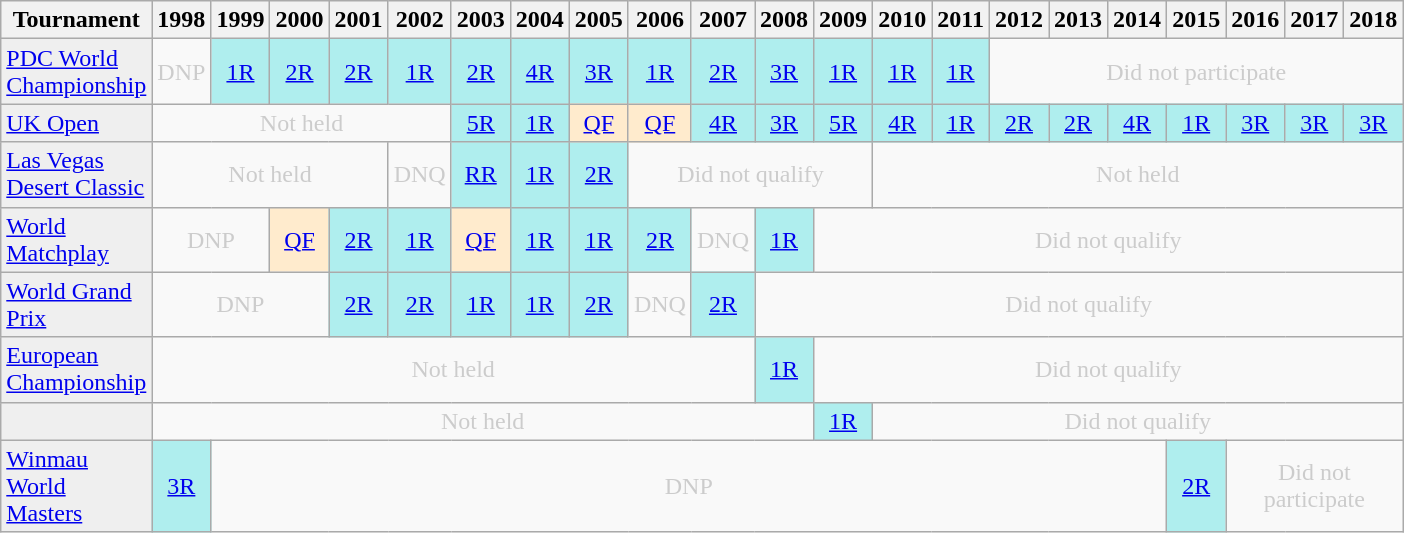<table class="wikitable" style="width:50%; margin:0">
<tr>
<th>Tournament</th>
<th>1998</th>
<th>1999</th>
<th>2000</th>
<th>2001</th>
<th>2002</th>
<th>2003</th>
<th>2004</th>
<th>2005</th>
<th>2006</th>
<th>2007</th>
<th>2008</th>
<th>2009</th>
<th>2010</th>
<th>2011</th>
<th>2012</th>
<th>2013</th>
<th>2014</th>
<th>2015</th>
<th>2016</th>
<th>2017</th>
<th>2018</th>
</tr>
<tr>
<td style="background:#efefef;"><a href='#'>PDC World Championship</a></td>
<td colspan="1" style="text-align:center; color:#ccc;">DNP</td>
<td style="text-align:center; background:#afeeee;"><a href='#'>1R</a></td>
<td style="text-align:center; background:#afeeee;"><a href='#'>2R</a></td>
<td style="text-align:center; background:#afeeee;"><a href='#'>2R</a></td>
<td style="text-align:center; background:#afeeee;"><a href='#'>1R</a></td>
<td style="text-align:center; background:#afeeee;"><a href='#'>2R</a></td>
<td style="text-align:center; background:#afeeee;"><a href='#'>4R</a></td>
<td style="text-align:center; background:#afeeee;"><a href='#'>3R</a></td>
<td style="text-align:center; background:#afeeee;"><a href='#'>1R</a></td>
<td style="text-align:center; background:#afeeee;"><a href='#'>2R</a></td>
<td style="text-align:center; background:#afeeee;"><a href='#'>3R</a></td>
<td style="text-align:center; background:#afeeee;"><a href='#'>1R</a></td>
<td style="text-align:center; background:#afeeee;"><a href='#'>1R</a></td>
<td style="text-align:center; background:#afeeee;"><a href='#'>1R</a></td>
<td colspan="7" style="text-align:center; color:#ccc;">Did not participate</td>
</tr>
<tr>
<td style="background:#efefef;"><a href='#'>UK Open</a></td>
<td colspan="5" style="text-align:center; color:#ccc;">Not held</td>
<td style="text-align:center; background:#afeeee;"><a href='#'>5R</a></td>
<td style="text-align:center; background:#afeeee;"><a href='#'>1R</a></td>
<td style="text-align:center; background:#ffebcd;"><a href='#'>QF</a></td>
<td style="text-align:center; background:#ffebcd;"><a href='#'>QF</a></td>
<td style="text-align:center; background:#afeeee;"><a href='#'>4R</a></td>
<td style="text-align:center; background:#afeeee;"><a href='#'>3R</a></td>
<td style="text-align:center; background:#afeeee;"><a href='#'>5R</a></td>
<td style="text-align:center; background:#afeeee;"><a href='#'>4R</a></td>
<td style="text-align:center; background:#afeeee;"><a href='#'>1R</a></td>
<td style="text-align:center; background:#afeeee;"><a href='#'>2R</a></td>
<td style="text-align:center; background:#afeeee;"><a href='#'>2R</a></td>
<td style="text-align:center; background:#afeeee;"><a href='#'>4R</a></td>
<td style="text-align:center; background:#afeeee;"><a href='#'>1R</a></td>
<td style="text-align:center; background:#afeeee;"><a href='#'>3R</a></td>
<td style="text-align:center; background:#afeeee;"><a href='#'>3R</a></td>
<td style="text-align:center; background:#afeeee;"><a href='#'>3R</a></td>
</tr>
<tr>
<td style="background:#efefef;"><a href='#'>Las Vegas Desert Classic</a></td>
<td colspan="4" style="text-align:center; color:#ccc;">Not held</td>
<td style="text-align:center; color:#ccc;">DNQ</td>
<td style="text-align:center; background:#afeeee;"><a href='#'>RR</a></td>
<td style="text-align:center; background:#afeeee;"><a href='#'>1R</a></td>
<td style="text-align:center; background:#afeeee;"><a href='#'>2R</a></td>
<td colspan="4" style="text-align:center; color:#ccc;">Did not qualify</td>
<td colspan="9" style="text-align:center; color:#ccc;">Not held</td>
</tr>
<tr>
<td style="background:#efefef;"><a href='#'>World Matchplay</a></td>
<td colspan="2" style="text-align:center; color:#ccc;">DNP</td>
<td style="text-align:center; background:#ffebcd;"><a href='#'>QF</a></td>
<td style="text-align:center; background:#afeeee;"><a href='#'>2R</a></td>
<td style="text-align:center; background:#afeeee;"><a href='#'>1R</a></td>
<td style="text-align:center; background:#ffebcd;"><a href='#'>QF</a></td>
<td style="text-align:center; background:#afeeee;"><a href='#'>1R</a></td>
<td style="text-align:center; background:#afeeee;"><a href='#'>1R</a></td>
<td style="text-align:center; background:#afeeee;"><a href='#'>2R</a></td>
<td style="text-align:center; color:#ccc;">DNQ</td>
<td style="text-align:center; background:#afeeee;"><a href='#'>1R</a></td>
<td colspan="10" style="text-align:center; color:#ccc;">Did not qualify</td>
</tr>
<tr>
<td style="background:#efefef;"><a href='#'>World Grand Prix</a></td>
<td colspan="3" style="text-align:center; color:#ccc;">DNP</td>
<td style="text-align:center; background:#afeeee;"><a href='#'>2R</a></td>
<td style="text-align:center; background:#afeeee;"><a href='#'>2R</a></td>
<td style="text-align:center; background:#afeeee;"><a href='#'>1R</a></td>
<td style="text-align:center; background:#afeeee;"><a href='#'>1R</a></td>
<td style="text-align:center; background:#afeeee;"><a href='#'>2R</a></td>
<td colspan="1" style="text-align:center; color:#ccc;">DNQ</td>
<td style="text-align:center; background:#afeeee;"><a href='#'>2R</a></td>
<td colspan="11" style="text-align:center; color:#ccc;">Did not qualify</td>
</tr>
<tr>
<td style="background:#efefef;"><a href='#'>European Championship</a></td>
<td colspan="10" style="text-align:center; color:#ccc;">Not held</td>
<td style="text-align:center; background:#afeeee;"><a href='#'>1R</a></td>
<td colspan="10" style="text-align:center; color:#ccc;">Did not qualify</td>
</tr>
<tr>
<td style="background:#efefef;"></td>
<td colspan="11" style="text-align:center; color:#ccc;">Not held</td>
<td style="text-align:center; background:#afeeee;"><a href='#'>1R</a></td>
<td colspan="9" style="text-align:center; color:#ccc;">Did not qualify</td>
</tr>
<tr>
<td style="background:#efefef;"><a href='#'>Winmau World Masters</a></td>
<td style="text-align:center; background:#afeeee;"><a href='#'>3R</a></td>
<td colspan="16" style="text-align:center; color:#ccc;">DNP</td>
<td style="text-align:center; background:#afeeee;"><a href='#'>2R</a></td>
<td colspan="3" style="text-align:center; color:#ccc;">Did not participate</td>
</tr>
</table>
